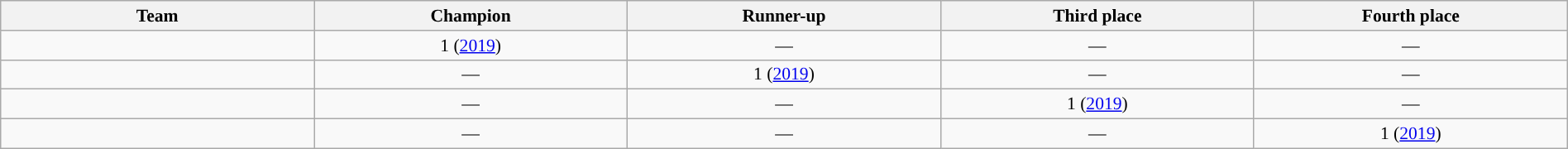<table class="wikitable" style="font-size:90%; text-align:center; width:100%;">
<tr>
<th style="width:20%;">Team</th>
<th style="width:20%;">Champion</th>
<th style="width:20%;">Runner-up</th>
<th style="width:20%;">Third place</th>
<th style="width:20%;">Fourth place</th>
</tr>
<tr>
<td style="text-align:left"></td>
<td>1 (<a href='#'>2019</a>)</td>
<td>—</td>
<td>—</td>
<td>—</td>
</tr>
<tr>
<td style="text-align:left"></td>
<td>—</td>
<td>1 (<a href='#'>2019</a>)</td>
<td>—</td>
<td>—</td>
</tr>
<tr>
<td style="text-align:left"></td>
<td>—</td>
<td>—</td>
<td>1 (<a href='#'>2019</a>)</td>
<td>—</td>
</tr>
<tr>
<td style="text-align:left"></td>
<td>—</td>
<td>—</td>
<td>—</td>
<td>1 (<a href='#'>2019</a>)</td>
</tr>
</table>
